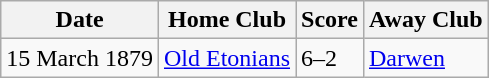<table class="wikitable">
<tr>
<th>Date</th>
<th>Home Club</th>
<th>Score</th>
<th>Away Club</th>
</tr>
<tr>
<td>15 March 1879</td>
<td><a href='#'>Old Etonians</a></td>
<td>6–2</td>
<td><a href='#'>Darwen</a></td>
</tr>
</table>
